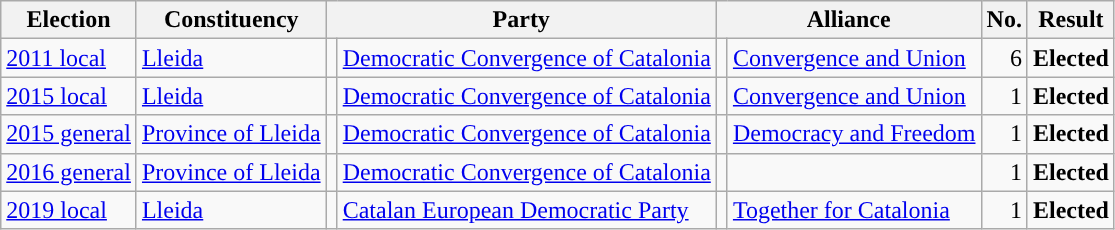<table class="wikitable" style="text-align:left;">
<tr>
<th scope=col>Election</th>
<th scope=col>Constituency</th>
<th scope=col colspan="2">Party</th>
<th scope=col colspan="2">Alliance</th>
<th scope=col>No.</th>
<th scope=col>Result</th>
</tr>
<tr>
<td><a href='#'>2011 local</a></td>
<td><a href='#'>Lleida</a></td>
<td style="background:"></td>
<td><a href='#'>Democratic Convergence of Catalonia</a></td>
<td style="background:"></td>
<td><a href='#'>Convergence and Union</a></td>
<td align=right>6</td>
<td><strong>Elected</strong></td>
</tr>
<tr>
<td><a href='#'>2015 local</a></td>
<td><a href='#'>Lleida</a></td>
<td style="background:"></td>
<td><a href='#'>Democratic Convergence of Catalonia</a></td>
<td style="background:"></td>
<td><a href='#'>Convergence and Union</a></td>
<td align=right>1</td>
<td><strong>Elected</strong></td>
</tr>
<tr>
<td><a href='#'>2015 general</a></td>
<td><a href='#'>Province of Lleida</a></td>
<td style="background:"></td>
<td><a href='#'>Democratic Convergence of Catalonia</a></td>
<td style="background:"></td>
<td><a href='#'>Democracy and Freedom</a></td>
<td align=right>1</td>
<td><strong>Elected</strong></td>
</tr>
<tr>
<td><a href='#'>2016 general</a></td>
<td><a href='#'>Province of Lleida</a></td>
<td style="background:"></td>
<td><a href='#'>Democratic Convergence of Catalonia</a></td>
<td></td>
<td></td>
<td align=right>1</td>
<td><strong>Elected</strong></td>
</tr>
<tr>
<td><a href='#'>2019 local</a></td>
<td><a href='#'>Lleida</a></td>
<td style="background:"></td>
<td><a href='#'>Catalan European Democratic Party</a></td>
<td style="background:"></td>
<td><a href='#'>Together for Catalonia</a></td>
<td align=right>1</td>
<td><strong>Elected</strong></td>
</tr>
</table>
